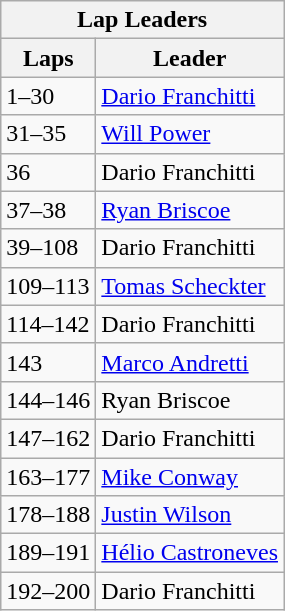<table class="wikitable">
<tr>
<th colspan=2>Lap Leaders</th>
</tr>
<tr>
<th>Laps</th>
<th>Leader</th>
</tr>
<tr>
<td>1–30</td>
<td><a href='#'>Dario Franchitti</a></td>
</tr>
<tr>
<td>31–35</td>
<td><a href='#'>Will Power</a></td>
</tr>
<tr>
<td>36</td>
<td>Dario Franchitti</td>
</tr>
<tr>
<td>37–38</td>
<td><a href='#'>Ryan Briscoe</a></td>
</tr>
<tr>
<td>39–108</td>
<td>Dario Franchitti</td>
</tr>
<tr>
<td>109–113</td>
<td><a href='#'>Tomas Scheckter</a></td>
</tr>
<tr>
<td>114–142</td>
<td>Dario Franchitti</td>
</tr>
<tr>
<td>143</td>
<td><a href='#'>Marco Andretti</a></td>
</tr>
<tr>
<td>144–146</td>
<td>Ryan Briscoe</td>
</tr>
<tr>
<td>147–162</td>
<td>Dario Franchitti</td>
</tr>
<tr>
<td>163–177</td>
<td><a href='#'>Mike Conway</a></td>
</tr>
<tr>
<td>178–188</td>
<td><a href='#'>Justin Wilson</a></td>
</tr>
<tr>
<td>189–191</td>
<td><a href='#'>Hélio Castroneves</a></td>
</tr>
<tr>
<td>192–200</td>
<td>Dario Franchitti</td>
</tr>
</table>
